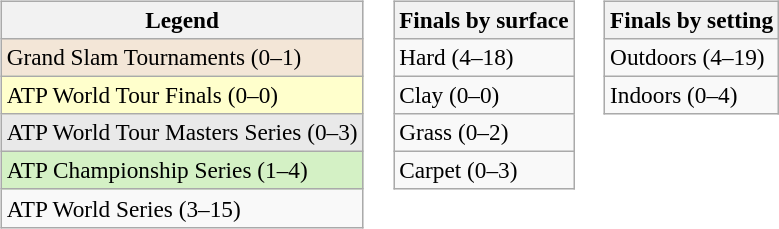<table>
<tr valign=top>
<td><br><table class=wikitable style=font-size:97%>
<tr>
<th>Legend</th>
</tr>
<tr style="background:#f3e6d7;">
<td>Grand Slam Tournaments (0–1)</td>
</tr>
<tr style="background:#ffc;">
<td>ATP World Tour Finals (0–0)</td>
</tr>
<tr style="background:#e9e9e9;">
<td>ATP World Tour Masters Series (0–3)</td>
</tr>
<tr style="background:#d4f1c5;">
<td>ATP Championship Series (1–4)</td>
</tr>
<tr>
<td>ATP World Series (3–15)</td>
</tr>
</table>
</td>
<td><br><table class=wikitable style=font-size:97%>
<tr>
<th>Finals by surface</th>
</tr>
<tr>
<td>Hard (4–18)</td>
</tr>
<tr>
<td>Clay (0–0)</td>
</tr>
<tr>
<td>Grass (0–2)</td>
</tr>
<tr>
<td>Carpet (0–3)</td>
</tr>
</table>
</td>
<td><br><table class=wikitable style=font-size:97%>
<tr>
<th>Finals by setting</th>
</tr>
<tr>
<td>Outdoors (4–19)</td>
</tr>
<tr>
<td>Indoors (0–4)</td>
</tr>
</table>
</td>
</tr>
</table>
